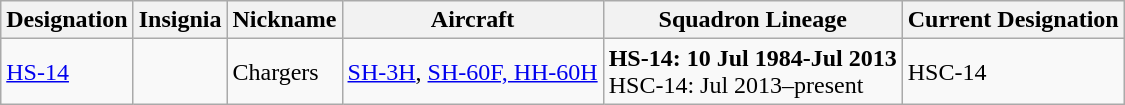<table class="wikitable">
<tr>
<th>Designation</th>
<th>Insignia</th>
<th>Nickname</th>
<th>Aircraft</th>
<th>Squadron Lineage</th>
<th>Current Designation</th>
</tr>
<tr>
<td><a href='#'>HS-14</a></td>
<td></td>
<td>Chargers</td>
<td><a href='#'>SH-3H</a>, <a href='#'>SH-60F, HH-60H</a></td>
<td style="white-space: nowrap;"><strong>HS-14: 10 Jul 1984-Jul 2013</strong><br>HSC-14: Jul 2013–present</td>
<td>HSC-14</td>
</tr>
</table>
